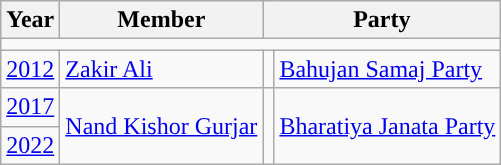<table class="wikitable">
<tr>
<th>Year</th>
<th>Member</th>
<th colspan="2">Party</th>
</tr>
<tr>
<td colspan="4"></td>
</tr>
<tr>
<td><a href='#'>2012</a></td>
<td><a href='#'>Zakir Ali</a></td>
<td style="background-color: "></td>
<td><a href='#'>Bahujan Samaj Party</a></td>
</tr>
<tr>
<td><a href='#'>2017</a></td>
<td rowspan="2"><a href='#'>Nand Kishor Gurjar</a></td>
<td rowspan="2" style="background-color: "></td>
<td rowspan="2"><a href='#'>Bharatiya Janata Party</a></td>
</tr>
<tr>
<td><a href='#'>2022</a></td>
</tr>
</table>
